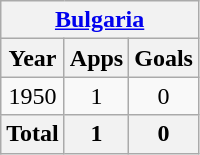<table class="wikitable" style="text-align:center">
<tr>
<th colspan=3><a href='#'>Bulgaria</a></th>
</tr>
<tr>
<th>Year</th>
<th>Apps</th>
<th>Goals</th>
</tr>
<tr>
<td>1950</td>
<td>1</td>
<td>0</td>
</tr>
<tr>
<th>Total</th>
<th>1</th>
<th>0</th>
</tr>
</table>
